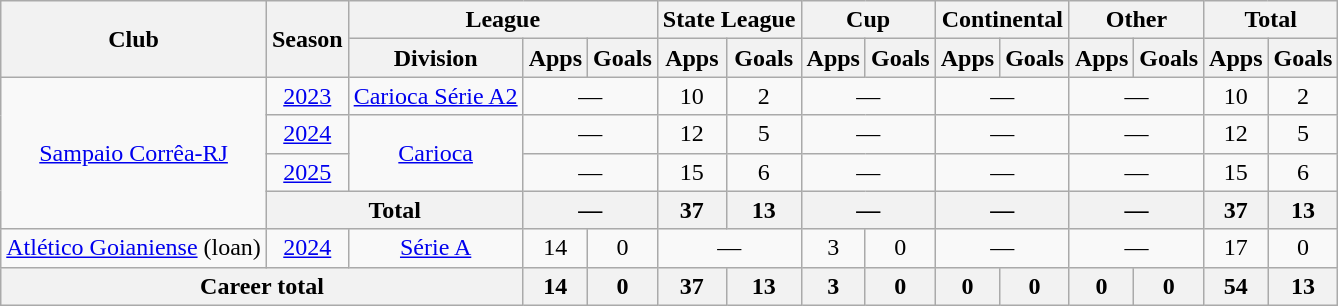<table class="wikitable" style="text-align: center;">
<tr>
<th rowspan="2">Club</th>
<th rowspan="2">Season</th>
<th colspan="3">League</th>
<th colspan="2">State League</th>
<th colspan="2">Cup</th>
<th colspan="2">Continental</th>
<th colspan="2">Other</th>
<th colspan="2">Total</th>
</tr>
<tr>
<th>Division</th>
<th>Apps</th>
<th>Goals</th>
<th>Apps</th>
<th>Goals</th>
<th>Apps</th>
<th>Goals</th>
<th>Apps</th>
<th>Goals</th>
<th>Apps</th>
<th>Goals</th>
<th>Apps</th>
<th>Goals</th>
</tr>
<tr>
<td rowspan="4"><a href='#'>Sampaio Corrêa-RJ</a></td>
<td><a href='#'>2023</a></td>
<td><a href='#'>Carioca Série A2</a></td>
<td colspan="2">—</td>
<td>10</td>
<td>2</td>
<td colspan="2">—</td>
<td colspan="2">—</td>
<td colspan="2">—</td>
<td>10</td>
<td>2</td>
</tr>
<tr>
<td><a href='#'>2024</a></td>
<td rowspan="2"><a href='#'>Carioca</a></td>
<td colspan="2">—</td>
<td>12</td>
<td>5</td>
<td colspan="2">—</td>
<td colspan="2">—</td>
<td colspan="2">—</td>
<td>12</td>
<td>5</td>
</tr>
<tr>
<td><a href='#'>2025</a></td>
<td colspan="2">—</td>
<td>15</td>
<td>6</td>
<td colspan="2">—</td>
<td colspan="2">—</td>
<td colspan="2">—</td>
<td>15</td>
<td>6</td>
</tr>
<tr>
<th colspan="2">Total</th>
<th colspan="2">—</th>
<th>37</th>
<th>13</th>
<th colspan="2">—</th>
<th colspan="2">—</th>
<th colspan="2">—</th>
<th>37</th>
<th>13</th>
</tr>
<tr>
<td><a href='#'>Atlético Goianiense</a> (loan)</td>
<td><a href='#'>2024</a></td>
<td><a href='#'>Série A</a></td>
<td>14</td>
<td>0</td>
<td colspan="2">—</td>
<td>3</td>
<td>0</td>
<td colspan="2">—</td>
<td colspan="2">—</td>
<td>17</td>
<td>0</td>
</tr>
<tr>
<th colspan="3"><strong>Career total</strong></th>
<th>14</th>
<th>0</th>
<th>37</th>
<th>13</th>
<th>3</th>
<th>0</th>
<th>0</th>
<th>0</th>
<th>0</th>
<th>0</th>
<th>54</th>
<th>13</th>
</tr>
</table>
